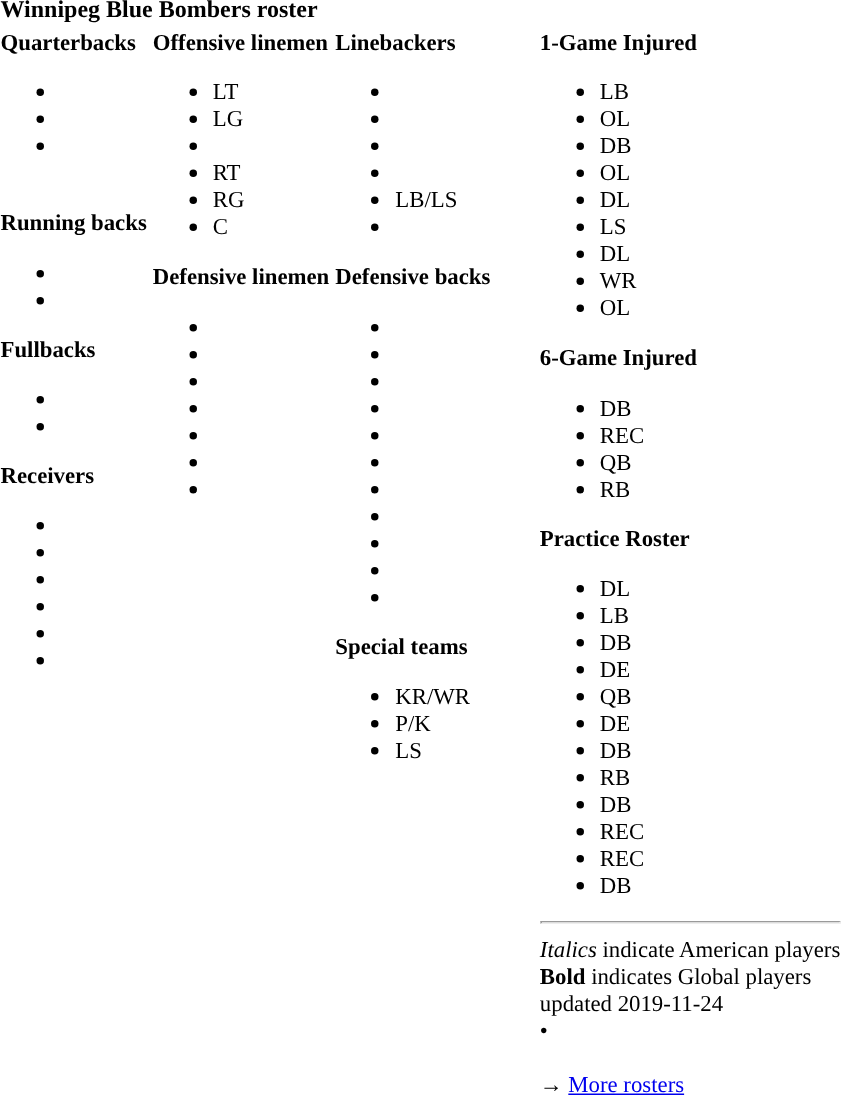<table class="toccolours" style="text-align: left;">
<tr>
<th colspan="9">Winnipeg Blue Bombers roster</th>
</tr>
<tr>
<td style="font-size: 95%;vertical-align:top;"><strong>Quarterbacks</strong><br><ul><li></li><li></li><li></li></ul><br><strong>Running backs</strong><ul><li></li><li></li></ul><strong>Fullbacks</strong><ul><li></li><li></li></ul><strong>Receivers</strong><ul><li></li><li></li><li></li><li></li><li></li><li></li></ul></td>
<td style="font-size: 95%;vertical-align:top;"><strong>Offensive linemen</strong><br><ul><li> LT</li><li> LG</li><li></li><li> RT</li><li> RG</li><li> C</li></ul><strong>Defensive linemen</strong><ul><li></li><li></li><li></li><li></li><li></li><li></li><li></li></ul></td>
<td style="font-size: 95%;vertical-align:top;"><strong>Linebackers</strong><br><ul><li></li><li></li><li></li><li></li><li> LB/LS</li><li></li></ul><strong>Defensive backs</strong><ul><li></li><li></li><li></li><li></li><li></li><li></li><li></li><li></li><li></li><li></li><li></li></ul><strong>Special teams</strong><ul><li> KR/WR</li><li> P/K</li><li> LS</li></ul></td>
<td style="width: 25px;"></td>
<td style="font-size: 95%;vertical-align:top"><strong>1-Game Injured</strong><br><ul><li> LB</li><li> OL</li><li> DB</li><li> OL</li><li> DL</li><li> LS</li><li> DL</li><li> WR</li><li> OL</li></ul><strong>6-Game Injured</strong><ul><li> DB</li><li> REC</li><li> QB</li><li> RB</li></ul><strong>Practice Roster</strong><ul><li> DL</li><li> LB</li><li> DB</li><li> DE</li><li> QB</li><li> DE</li><li> DB</li><li> RB</li><li> DB</li><li> REC</li><li> REC</li><li> DB</li></ul><hr>
<em>Italics</em> indicate American players<br>
<strong>Bold</strong> indicates Global players<br>
<span></span> updated 2019-11-24<br>
<span></span> • <span></span><br>
<br>→ <a href='#'>More rosters</a></td>
</tr>
<tr>
</tr>
</table>
